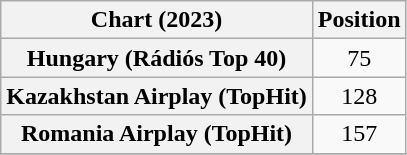<table class="wikitable sortable plainrowheaders" style="text-align:center">
<tr>
<th scope="col">Chart (2023)</th>
<th scope="col">Position</th>
</tr>
<tr>
<th scope="row">Hungary (Rádiós Top 40)</th>
<td>75</td>
</tr>
<tr>
<th scope="row">Kazakhstan Airplay (TopHit)</th>
<td>128</td>
</tr>
<tr>
<th scope="row">Romania Airplay (TopHit)</th>
<td>157</td>
</tr>
<tr>
</tr>
</table>
